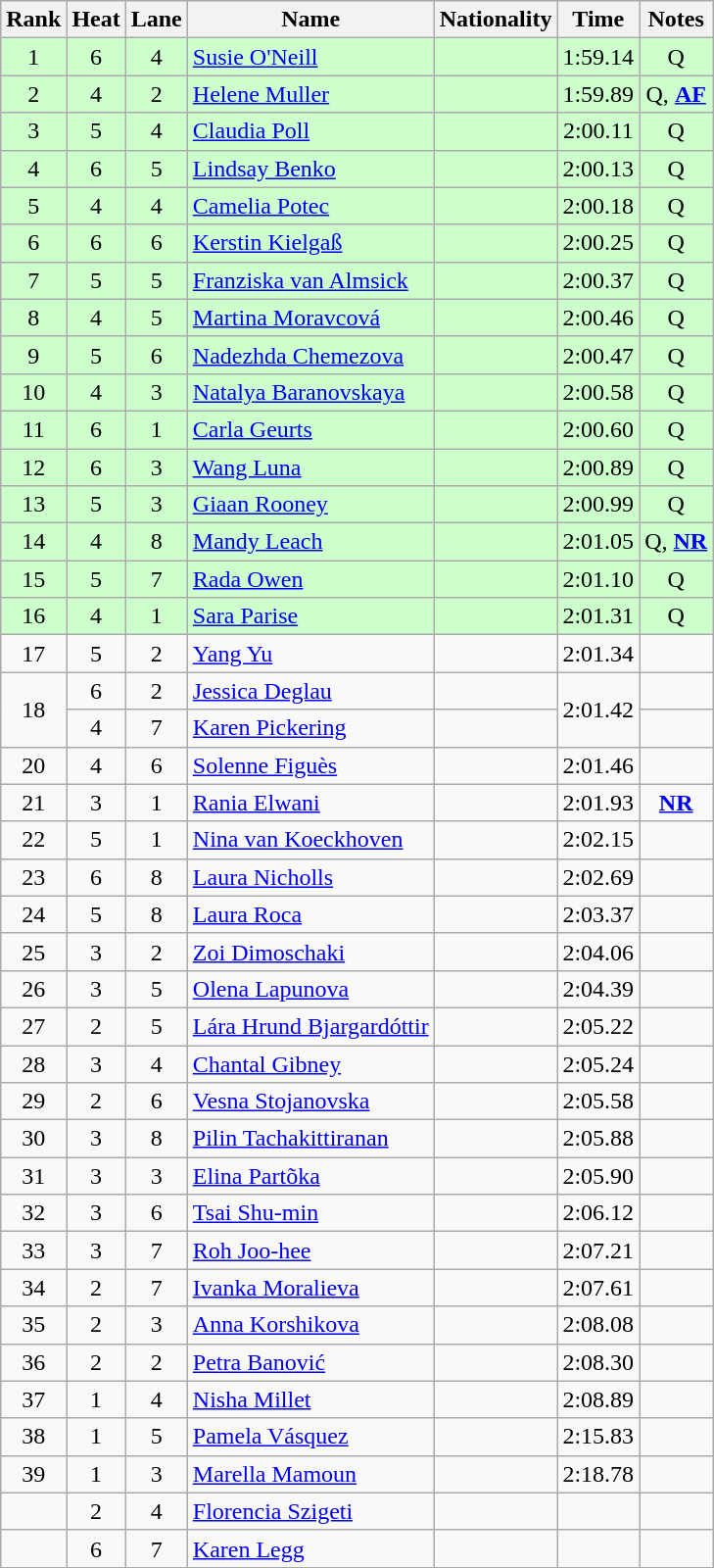<table class="wikitable sortable" style="text-align:center">
<tr>
<th>Rank</th>
<th>Heat</th>
<th>Lane</th>
<th>Name</th>
<th>Nationality</th>
<th>Time</th>
<th>Notes</th>
</tr>
<tr bgcolor=#cfc>
<td>1</td>
<td>6</td>
<td>4</td>
<td align=left><a href='#'>Susie O'Neill</a></td>
<td align=left></td>
<td>1:59.14</td>
<td>Q</td>
</tr>
<tr bgcolor=#cfc>
<td>2</td>
<td>4</td>
<td>2</td>
<td align=left><a href='#'>Helene Muller</a></td>
<td align=left></td>
<td>1:59.89</td>
<td>Q, <strong><a href='#'>AF</a></strong></td>
</tr>
<tr bgcolor=#cfc>
<td>3</td>
<td>5</td>
<td>4</td>
<td align=left><a href='#'>Claudia Poll</a></td>
<td align=left></td>
<td>2:00.11</td>
<td>Q</td>
</tr>
<tr bgcolor=#cfc>
<td>4</td>
<td>6</td>
<td>5</td>
<td align=left><a href='#'>Lindsay Benko</a></td>
<td align=left></td>
<td>2:00.13</td>
<td>Q</td>
</tr>
<tr bgcolor=#cfc>
<td>5</td>
<td>4</td>
<td>4</td>
<td align=left><a href='#'>Camelia Potec</a></td>
<td align=left></td>
<td>2:00.18</td>
<td>Q</td>
</tr>
<tr bgcolor=#cfc>
<td>6</td>
<td>6</td>
<td>6</td>
<td align=left><a href='#'>Kerstin Kielgaß</a></td>
<td align=left></td>
<td>2:00.25</td>
<td>Q</td>
</tr>
<tr bgcolor=#cfc>
<td>7</td>
<td>5</td>
<td>5</td>
<td align=left><a href='#'>Franziska van Almsick</a></td>
<td align=left></td>
<td>2:00.37</td>
<td>Q</td>
</tr>
<tr bgcolor=#cfc>
<td>8</td>
<td>4</td>
<td>5</td>
<td align=left><a href='#'>Martina Moravcová</a></td>
<td align=left></td>
<td>2:00.46</td>
<td>Q</td>
</tr>
<tr bgcolor=#cfc>
<td>9</td>
<td>5</td>
<td>6</td>
<td align=left><a href='#'>Nadezhda Chemezova</a></td>
<td align=left></td>
<td>2:00.47</td>
<td>Q</td>
</tr>
<tr bgcolor=#cfc>
<td>10</td>
<td>4</td>
<td>3</td>
<td align=left><a href='#'>Natalya Baranovskaya</a></td>
<td align=left></td>
<td>2:00.58</td>
<td>Q</td>
</tr>
<tr bgcolor=#cfc>
<td>11</td>
<td>6</td>
<td>1</td>
<td align=left><a href='#'>Carla Geurts</a></td>
<td align=left></td>
<td>2:00.60</td>
<td>Q</td>
</tr>
<tr bgcolor=#cfc>
<td>12</td>
<td>6</td>
<td>3</td>
<td align=left><a href='#'>Wang Luna</a></td>
<td align=left></td>
<td>2:00.89</td>
<td>Q</td>
</tr>
<tr bgcolor=#cfc>
<td>13</td>
<td>5</td>
<td>3</td>
<td align=left><a href='#'>Giaan Rooney</a></td>
<td align=left></td>
<td>2:00.99</td>
<td>Q</td>
</tr>
<tr bgcolor=#cfc>
<td>14</td>
<td>4</td>
<td>8</td>
<td align=left><a href='#'>Mandy Leach</a></td>
<td align=left></td>
<td>2:01.05</td>
<td>Q, <strong><a href='#'>NR</a></strong></td>
</tr>
<tr bgcolor=#cfc>
<td>15</td>
<td>5</td>
<td>7</td>
<td align=left><a href='#'>Rada Owen</a></td>
<td align=left></td>
<td>2:01.10</td>
<td>Q</td>
</tr>
<tr bgcolor=#cfc>
<td>16</td>
<td>4</td>
<td>1</td>
<td align=left><a href='#'>Sara Parise</a></td>
<td align=left></td>
<td>2:01.31</td>
<td>Q</td>
</tr>
<tr>
<td>17</td>
<td>5</td>
<td>2</td>
<td align=left><a href='#'>Yang Yu</a></td>
<td align=left></td>
<td>2:01.34</td>
<td></td>
</tr>
<tr>
<td rowspan=2>18</td>
<td>6</td>
<td>2</td>
<td align=left><a href='#'>Jessica Deglau</a></td>
<td align=left></td>
<td rowspan=2>2:01.42</td>
<td></td>
</tr>
<tr>
<td>4</td>
<td>7</td>
<td align=left><a href='#'>Karen Pickering</a></td>
<td align=left></td>
<td></td>
</tr>
<tr>
<td>20</td>
<td>4</td>
<td>6</td>
<td align=left><a href='#'>Solenne Figuès</a></td>
<td align=left></td>
<td>2:01.46</td>
<td></td>
</tr>
<tr>
<td>21</td>
<td>3</td>
<td>1</td>
<td align=left><a href='#'>Rania Elwani</a></td>
<td align=left></td>
<td>2:01.93</td>
<td><strong><a href='#'>NR</a></strong></td>
</tr>
<tr>
<td>22</td>
<td>5</td>
<td>1</td>
<td align=left><a href='#'>Nina van Koeckhoven</a></td>
<td align=left></td>
<td>2:02.15</td>
<td></td>
</tr>
<tr>
<td>23</td>
<td>6</td>
<td>8</td>
<td align=left><a href='#'>Laura Nicholls</a></td>
<td align=left></td>
<td>2:02.69</td>
<td></td>
</tr>
<tr>
<td>24</td>
<td>5</td>
<td>8</td>
<td align=left><a href='#'>Laura Roca</a></td>
<td align=left></td>
<td>2:03.37</td>
<td></td>
</tr>
<tr>
<td>25</td>
<td>3</td>
<td>2</td>
<td align=left><a href='#'>Zoi Dimoschaki</a></td>
<td align=left></td>
<td>2:04.06</td>
<td></td>
</tr>
<tr>
<td>26</td>
<td>3</td>
<td>5</td>
<td align=left><a href='#'>Olena Lapunova</a></td>
<td align=left></td>
<td>2:04.39</td>
<td></td>
</tr>
<tr>
<td>27</td>
<td>2</td>
<td>5</td>
<td align=left><a href='#'>Lára Hrund Bjargardóttir</a></td>
<td align=left></td>
<td>2:05.22</td>
<td></td>
</tr>
<tr>
<td>28</td>
<td>3</td>
<td>4</td>
<td align=left><a href='#'>Chantal Gibney</a></td>
<td align=left></td>
<td>2:05.24</td>
<td></td>
</tr>
<tr>
<td>29</td>
<td>2</td>
<td>6</td>
<td align=left><a href='#'>Vesna Stojanovska</a></td>
<td align=left></td>
<td>2:05.58</td>
<td></td>
</tr>
<tr>
<td>30</td>
<td>3</td>
<td>8</td>
<td align=left><a href='#'>Pilin Tachakittiranan</a></td>
<td align=left></td>
<td>2:05.88</td>
<td></td>
</tr>
<tr>
<td>31</td>
<td>3</td>
<td>3</td>
<td align=left><a href='#'>Elina Partõka</a></td>
<td align=left></td>
<td>2:05.90</td>
<td></td>
</tr>
<tr>
<td>32</td>
<td>3</td>
<td>6</td>
<td align=left><a href='#'>Tsai Shu-min</a></td>
<td align=left></td>
<td>2:06.12</td>
<td></td>
</tr>
<tr>
<td>33</td>
<td>3</td>
<td>7</td>
<td align=left><a href='#'>Roh Joo-hee</a></td>
<td align=left></td>
<td>2:07.21</td>
<td></td>
</tr>
<tr>
<td>34</td>
<td>2</td>
<td>7</td>
<td align=left><a href='#'>Ivanka Moralieva</a></td>
<td align=left></td>
<td>2:07.61</td>
<td></td>
</tr>
<tr>
<td>35</td>
<td>2</td>
<td>3</td>
<td align=left><a href='#'>Anna Korshikova</a></td>
<td align=left></td>
<td>2:08.08</td>
<td></td>
</tr>
<tr>
<td>36</td>
<td>2</td>
<td>2</td>
<td align=left><a href='#'>Petra Banović</a></td>
<td align=left></td>
<td>2:08.30</td>
<td></td>
</tr>
<tr>
<td>37</td>
<td>1</td>
<td>4</td>
<td align=left><a href='#'>Nisha Millet</a></td>
<td align=left></td>
<td>2:08.89</td>
<td></td>
</tr>
<tr>
<td>38</td>
<td>1</td>
<td>5</td>
<td align=left><a href='#'>Pamela Vásquez</a></td>
<td align=left></td>
<td>2:15.83</td>
<td></td>
</tr>
<tr>
<td>39</td>
<td>1</td>
<td>3</td>
<td align=left><a href='#'>Marella Mamoun</a></td>
<td align=left></td>
<td>2:18.78</td>
<td></td>
</tr>
<tr>
<td></td>
<td>2</td>
<td>4</td>
<td align=left><a href='#'>Florencia Szigeti</a></td>
<td align=left></td>
<td></td>
<td></td>
</tr>
<tr>
<td></td>
<td>6</td>
<td>7</td>
<td align=left><a href='#'>Karen Legg</a></td>
<td align=left></td>
<td></td>
<td></td>
</tr>
</table>
